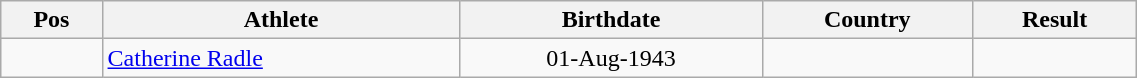<table class="wikitable"  style="text-align:center; width:60%;">
<tr>
<th>Pos</th>
<th>Athlete</th>
<th>Birthdate</th>
<th>Country</th>
<th>Result</th>
</tr>
<tr>
<td align=center></td>
<td align=left><a href='#'>Catherine Radle</a></td>
<td>01-Aug-1943</td>
<td align=left></td>
<td></td>
</tr>
</table>
